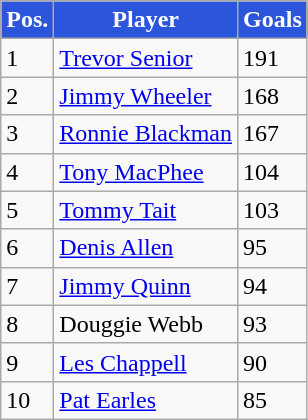<table class="wikitable">
<tr>
<th style="color:white; background:#2B55DB;">Pos.</th>
<th style="color:white; background:#2B55DB;">Player</th>
<th style="color:white; background:#2B55DB;">Goals</th>
</tr>
<tr>
<td>1</td>
<td> <a href='#'>Trevor Senior</a></td>
<td>191</td>
</tr>
<tr>
<td>2</td>
<td> <a href='#'>Jimmy Wheeler</a></td>
<td>168</td>
</tr>
<tr>
<td>3</td>
<td> <a href='#'>Ronnie Blackman</a></td>
<td>167</td>
</tr>
<tr>
<td>4</td>
<td> <a href='#'>Tony MacPhee</a></td>
<td>104</td>
</tr>
<tr>
<td>5</td>
<td> <a href='#'>Tommy Tait</a></td>
<td>103</td>
</tr>
<tr>
<td>6</td>
<td> <a href='#'>Denis Allen</a></td>
<td>95</td>
</tr>
<tr>
<td>7</td>
<td> <a href='#'>Jimmy Quinn</a></td>
<td>94</td>
</tr>
<tr>
<td>8</td>
<td> Douggie Webb</td>
<td>93</td>
</tr>
<tr>
<td>9</td>
<td> <a href='#'>Les Chappell</a></td>
<td>90</td>
</tr>
<tr>
<td>10</td>
<td> <a href='#'>Pat Earles</a></td>
<td>85</td>
</tr>
</table>
